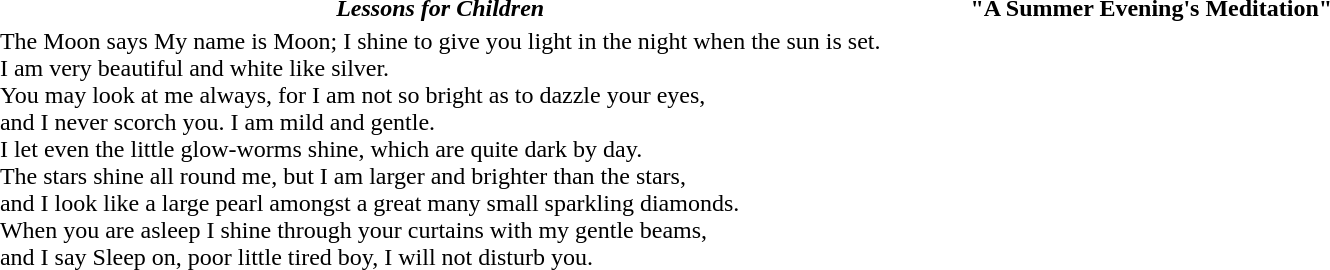<table border="0" cellpadding="1" style="margin:1em auto;">
<tr>
<th><em>Lessons for Children</em></th>
<th></th>
<th>"A Summer Evening's Meditation"</th>
</tr>
<tr>
<td>The Moon says My name is Moon; I shine to give you light in the night when the sun is set.<br> I am very beautiful and white like silver.<br> You may look at me always, for I am not so bright as to dazzle your eyes, <br>and I never scorch you. I am mild and gentle.<br> I let even the little glow-worms shine, which are quite dark by day.<br> The stars shine all round me, but I am larger and brighter than the stars, <br> and I look like a large pearl amongst a great many small sparkling diamonds.<br> When you are asleep I shine through your curtains with my gentle beams, <br>and I say Sleep on, poor little tired boy, I will not disturb you.</td>
<td>             </td>
<td><br></td>
</tr>
<tr>
</tr>
</table>
